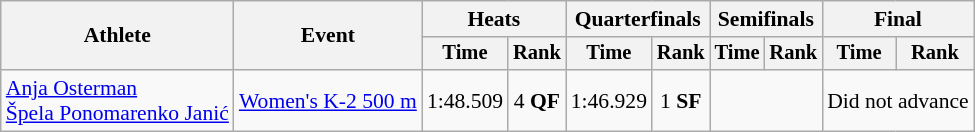<table class=wikitable style="font-size:90%">
<tr>
<th rowspan="2">Athlete</th>
<th rowspan="2">Event</th>
<th colspan=2>Heats</th>
<th colspan=2>Quarterfinals</th>
<th colspan=2>Semifinals</th>
<th colspan=2>Final</th>
</tr>
<tr style="font-size:95%">
<th>Time</th>
<th>Rank</th>
<th>Time</th>
<th>Rank</th>
<th>Time</th>
<th>Rank</th>
<th>Time</th>
<th>Rank</th>
</tr>
<tr align=center>
<td align=left><a href='#'>Anja Osterman</a><br><a href='#'>Špela Ponomarenko Janić</a></td>
<td align=left><a href='#'>Women's K-2 500 m</a></td>
<td>1:48.509</td>
<td>4 <strong>QF</strong></td>
<td>1:46.929</td>
<td>1 <strong>SF</strong></td>
<td colspan=2></td>
<td colspan=2>Did not advance</td>
</tr>
</table>
